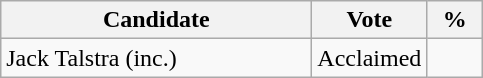<table class="wikitable">
<tr>
<th bgcolor="#DDDDFF" width="200px">Candidate</th>
<th bgcolor="#DDDDFF" width="50px">Vote</th>
<th bgcolor="#DDDDFF" width="30px">%</th>
</tr>
<tr>
<td>Jack Talstra (inc.)</td>
<td>Acclaimed</td>
<td></td>
</tr>
</table>
